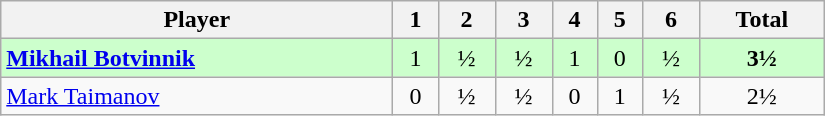<table class="wikitable" border="1" align="center" width="550">
<tr>
<th>Player</th>
<th>1</th>
<th>2</th>
<th>3</th>
<th>4</th>
<th>5</th>
<th>6</th>
<th>Total</th>
</tr>
<tr align=center style="background:#ccffcc;">
<td align="left"> <strong><a href='#'>Mikhail Botvinnik</a></strong></td>
<td>1</td>
<td>½</td>
<td>½</td>
<td>1</td>
<td>0</td>
<td>½</td>
<td><strong>3½</strong></td>
</tr>
<tr align=center>
<td align="left"> <a href='#'>Mark Taimanov</a></td>
<td>0</td>
<td>½</td>
<td>½</td>
<td>0</td>
<td>1</td>
<td>½</td>
<td>2½</td>
</tr>
</table>
